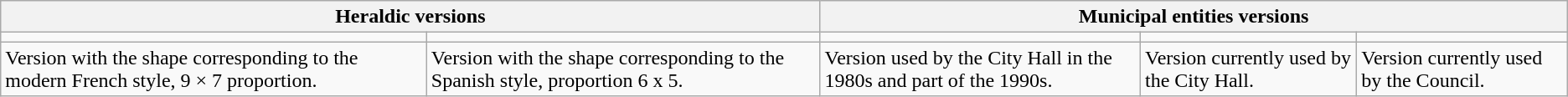<table class="wikitable">
<tr>
<th colspan="2">Heraldic versions</th>
<th colspan="3">Municipal entities versions</th>
</tr>
<tr>
<td></td>
<td></td>
<td></td>
<td></td>
<td></td>
</tr>
<tr>
<td>Version with the shape corresponding to the modern French style, 9 × 7 proportion.</td>
<td>Version with the shape corresponding to the Spanish style, proportion 6 x 5.</td>
<td>Version used by the City Hall in the 1980s and part of the 1990s.</td>
<td>Version currently used by the City Hall.</td>
<td>Version currently used by the Council.</td>
</tr>
</table>
